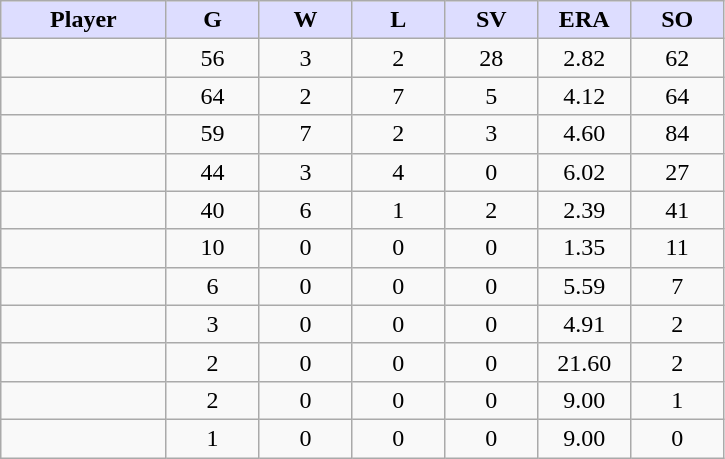<table class="wikitable sortable">
<tr>
<th style="background:#ddf; width:16%;">Player</th>
<th style="background:#ddf; width:9%;">G</th>
<th style="background:#ddf; width:9%;">W</th>
<th style="background:#ddf; width:9%;">L</th>
<th style="background:#ddf; width:9%;">SV</th>
<th style="background:#ddf; width:9%;">ERA</th>
<th style="background:#ddf; width:9%;">SO</th>
</tr>
<tr style="text-align:center;">
<td></td>
<td>56</td>
<td>3</td>
<td>2</td>
<td>28</td>
<td>2.82</td>
<td>62</td>
</tr>
<tr style="text-align:center;">
<td></td>
<td>64</td>
<td>2</td>
<td>7</td>
<td>5</td>
<td>4.12</td>
<td>64</td>
</tr>
<tr align=center>
<td></td>
<td>59</td>
<td>7</td>
<td>2</td>
<td>3</td>
<td>4.60</td>
<td>84</td>
</tr>
<tr style="text-align:center;">
<td></td>
<td>44</td>
<td>3</td>
<td>4</td>
<td>0</td>
<td>6.02</td>
<td>27</td>
</tr>
<tr style="text-align:center;">
<td></td>
<td>40</td>
<td>6</td>
<td>1</td>
<td>2</td>
<td>2.39</td>
<td>41</td>
</tr>
<tr style="text-align:center;">
<td></td>
<td>10</td>
<td>0</td>
<td>0</td>
<td>0</td>
<td>1.35</td>
<td>11</td>
</tr>
<tr style="text-align:center;">
<td></td>
<td>6</td>
<td>0</td>
<td>0</td>
<td>0</td>
<td>5.59</td>
<td>7</td>
</tr>
<tr style="text-align:center;">
<td></td>
<td>3</td>
<td>0</td>
<td>0</td>
<td>0</td>
<td>4.91</td>
<td>2</td>
</tr>
<tr style="text-align:center;">
<td></td>
<td>2</td>
<td>0</td>
<td>0</td>
<td>0</td>
<td>21.60</td>
<td>2</td>
</tr>
<tr style="text-align:center;">
<td></td>
<td>2</td>
<td>0</td>
<td>0</td>
<td>0</td>
<td>9.00</td>
<td>1</td>
</tr>
<tr style="text-align:center;">
<td></td>
<td>1</td>
<td>0</td>
<td>0</td>
<td>0</td>
<td>9.00</td>
<td>0</td>
</tr>
</table>
